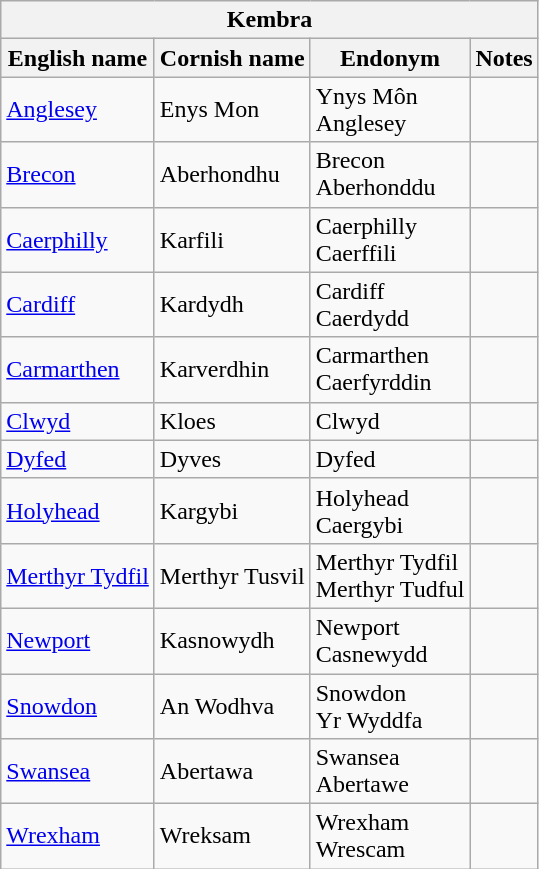<table class="wikitable sortable">
<tr>
<th colspan="24"> Kembra</th>
</tr>
<tr>
<th>English name</th>
<th>Cornish name</th>
<th>Endonym</th>
<th>Notes</th>
</tr>
<tr>
<td><a href='#'>Anglesey</a></td>
<td>Enys Mon</td>
<td>Ynys Môn<br>Anglesey</td>
<td></td>
</tr>
<tr>
<td><a href='#'>Brecon</a></td>
<td>Aberhondhu</td>
<td>Brecon<br>Aberhonddu</td>
<td></td>
</tr>
<tr>
<td><a href='#'>Caerphilly</a></td>
<td>Karfili</td>
<td>Caerphilly<br>Caerffili</td>
<td></td>
</tr>
<tr>
<td><a href='#'>Cardiff</a></td>
<td>Kardydh</td>
<td>Cardiff<br>Caerdydd</td>
<td></td>
</tr>
<tr>
<td><a href='#'>Carmarthen</a></td>
<td>Karverdhin</td>
<td>Carmarthen<br>Caerfyrddin</td>
<td></td>
</tr>
<tr>
<td><a href='#'>Clwyd</a></td>
<td>Kloes</td>
<td>Clwyd</td>
<td></td>
</tr>
<tr>
<td><a href='#'>Dyfed</a></td>
<td>Dyves</td>
<td>Dyfed</td>
<td></td>
</tr>
<tr>
<td><a href='#'>Holyhead</a></td>
<td>Kargybi</td>
<td>Holyhead<br>Caergybi</td>
<td></td>
</tr>
<tr>
<td><a href='#'>Merthyr Tydfil</a></td>
<td>Merthyr Tusvil</td>
<td>Merthyr Tydfil<br>Merthyr Tudful</td>
<td></td>
</tr>
<tr>
<td><a href='#'>Newport</a></td>
<td>Kasnowydh</td>
<td>Newport<br>Casnewydd</td>
<td></td>
</tr>
<tr>
<td><a href='#'>Snowdon</a></td>
<td>An Wodhva</td>
<td>Snowdon<br>Yr Wyddfa</td>
</tr>
<tr>
<td><a href='#'>Swansea</a></td>
<td>Abertawa</td>
<td>Swansea<br>Abertawe</td>
<td></td>
</tr>
<tr>
<td><a href='#'>Wrexham</a></td>
<td>Wreksam</td>
<td>Wrexham<br>Wrescam</td>
<td></td>
</tr>
</table>
